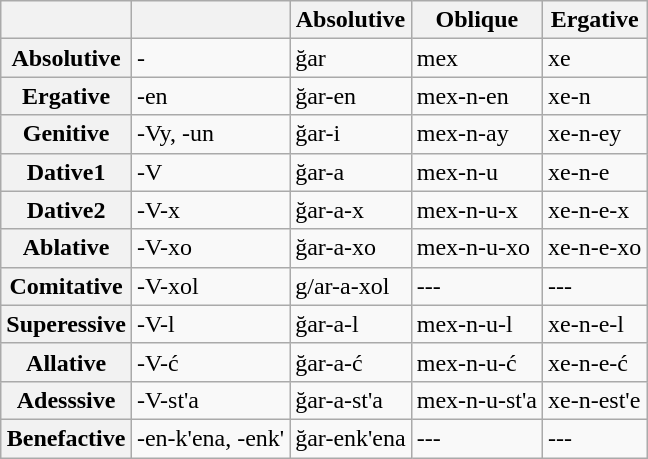<table class="wikitable">
<tr>
<th></th>
<th></th>
<th>Absolutive</th>
<th>Oblique</th>
<th>Ergative</th>
</tr>
<tr>
<th><strong>Absolutive</strong></th>
<td>-</td>
<td>ğar</td>
<td>mex</td>
<td>xe</td>
</tr>
<tr>
<th><strong>Ergative</strong></th>
<td>-en</td>
<td>ğar-en</td>
<td>mex-n-en</td>
<td>xe-n</td>
</tr>
<tr>
<th><strong>Genitive</strong></th>
<td>-Vy, -un</td>
<td>ğar-i</td>
<td>mex-n-ay</td>
<td>xe-n-ey</td>
</tr>
<tr>
<th><strong>Dative1</strong></th>
<td>-V</td>
<td>ğar-a</td>
<td>mex-n-u</td>
<td>xe-n-e</td>
</tr>
<tr>
<th><strong>Dative2</strong></th>
<td>-V-x</td>
<td>ğar-a-x</td>
<td>mex-n-u-x</td>
<td>xe-n-e-x</td>
</tr>
<tr>
<th><strong>Ablative</strong></th>
<td>-V-xo</td>
<td>ğar-a-xo</td>
<td>mex-n-u-xo</td>
<td>xe-n-e-xo</td>
</tr>
<tr>
<th><strong>Comitative</strong></th>
<td>-V-xol</td>
<td>g/ar-a-xol</td>
<td>---</td>
<td>---</td>
</tr>
<tr>
<th><strong>Superessive</strong></th>
<td>-V-l</td>
<td>ğar-a-l</td>
<td>mex-n-u-l</td>
<td>xe-n-e-l</td>
</tr>
<tr>
<th><strong>Allative</strong></th>
<td>-V-ć</td>
<td>ğar-a-ć</td>
<td>mex-n-u-ć</td>
<td>xe-n-e-ć</td>
</tr>
<tr>
<th><strong>Adesssive</strong></th>
<td>-V-st'a</td>
<td>ğar-a-st'a</td>
<td>mex-n-u-st'a</td>
<td>xe-n-est'e</td>
</tr>
<tr>
<th><strong>Benefactive</strong></th>
<td>-en-k'ena, -enk'</td>
<td>ğar-enk'ena</td>
<td>---</td>
<td>---</td>
</tr>
</table>
